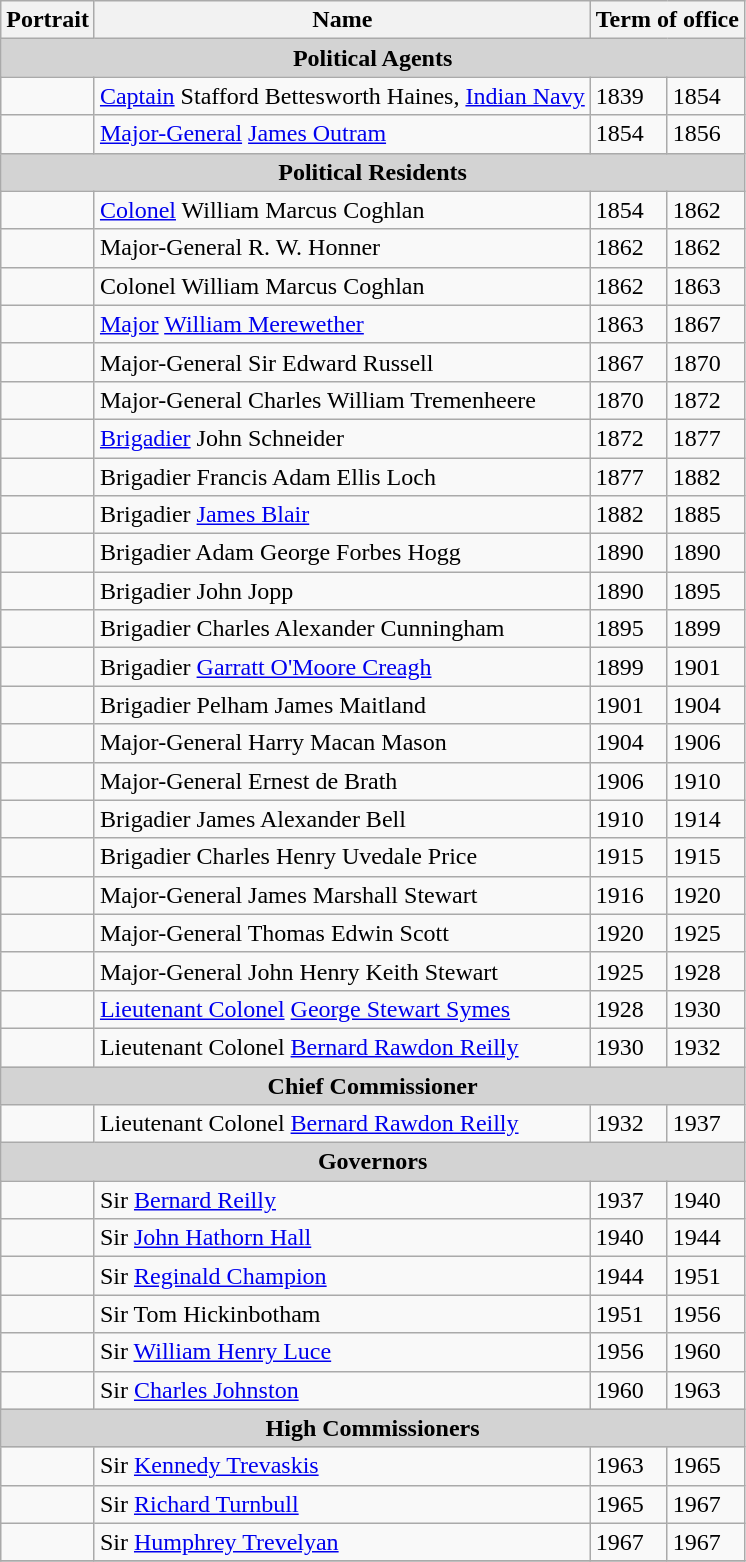<table class="wikitable">
<tr>
<th>Portrait</th>
<th>Name</th>
<th colspan=2>Term of office</th>
</tr>
<tr>
<td colspan=5 bgcolor="lightgrey" align=center><strong>Political Agents</strong></td>
</tr>
<tr>
<td></td>
<td><a href='#'>Captain</a> Stafford Bettesworth Haines, <a href='#'>Indian Navy</a></td>
<td>1839</td>
<td>1854</td>
</tr>
<tr>
<td></td>
<td><a href='#'>Major-General</a> <a href='#'>James Outram</a></td>
<td>1854</td>
<td>1856</td>
</tr>
<tr>
<td colspan=5 bgcolor="lightgrey" align=center><strong>Political Residents</strong></td>
</tr>
<tr>
<td></td>
<td><a href='#'>Colonel</a> William Marcus Coghlan</td>
<td>1854</td>
<td>1862</td>
</tr>
<tr>
<td></td>
<td>Major-General R. W. Honner</td>
<td>1862</td>
<td>1862</td>
</tr>
<tr>
<td></td>
<td>Colonel William Marcus Coghlan</td>
<td>1862</td>
<td>1863</td>
</tr>
<tr>
<td></td>
<td><a href='#'>Major</a> <a href='#'>William Merewether</a></td>
<td>1863</td>
<td>1867</td>
</tr>
<tr>
<td></td>
<td>Major-General Sir Edward Russell</td>
<td>1867</td>
<td>1870</td>
</tr>
<tr>
<td></td>
<td>Major-General Charles William Tremenheere</td>
<td>1870</td>
<td>1872</td>
</tr>
<tr>
<td></td>
<td><a href='#'>Brigadier</a> John Schneider</td>
<td>1872</td>
<td>1877</td>
</tr>
<tr>
<td></td>
<td>Brigadier Francis Adam Ellis Loch</td>
<td>1877</td>
<td>1882</td>
</tr>
<tr>
<td></td>
<td>Brigadier <a href='#'>James Blair</a></td>
<td>1882</td>
<td>1885</td>
</tr>
<tr>
<td></td>
<td>Brigadier Adam George Forbes Hogg</td>
<td>1890</td>
<td>1890</td>
</tr>
<tr>
<td></td>
<td>Brigadier John Jopp</td>
<td>1890</td>
<td>1895</td>
</tr>
<tr>
<td></td>
<td>Brigadier Charles Alexander Cunningham</td>
<td>1895</td>
<td>1899</td>
</tr>
<tr>
<td></td>
<td>Brigadier <a href='#'>Garratt O'Moore Creagh</a></td>
<td>1899</td>
<td>1901</td>
</tr>
<tr>
<td></td>
<td>Brigadier Pelham James Maitland</td>
<td>1901</td>
<td>1904</td>
</tr>
<tr>
<td></td>
<td>Major-General Harry Macan Mason</td>
<td>1904</td>
<td>1906</td>
</tr>
<tr>
<td></td>
<td>Major-General Ernest de Brath</td>
<td>1906</td>
<td>1910</td>
</tr>
<tr>
<td></td>
<td>Brigadier James Alexander Bell</td>
<td>1910</td>
<td>1914</td>
</tr>
<tr>
<td></td>
<td>Brigadier Charles Henry Uvedale Price</td>
<td>1915</td>
<td>1915</td>
</tr>
<tr>
<td></td>
<td>Major-General James Marshall Stewart</td>
<td>1916</td>
<td>1920</td>
</tr>
<tr>
<td></td>
<td>Major-General Thomas Edwin Scott</td>
<td>1920</td>
<td>1925</td>
</tr>
<tr>
<td></td>
<td>Major-General John Henry Keith Stewart</td>
<td>1925</td>
<td>1928</td>
</tr>
<tr>
<td></td>
<td><a href='#'>Lieutenant Colonel</a> <a href='#'>George Stewart Symes</a></td>
<td>1928</td>
<td>1930</td>
</tr>
<tr>
<td></td>
<td>Lieutenant Colonel <a href='#'>Bernard Rawdon Reilly</a></td>
<td>1930</td>
<td>1932</td>
</tr>
<tr>
<td colspan=5 bgcolor="lightgrey" align=center><strong>Chief Commissioner</strong></td>
</tr>
<tr>
<td></td>
<td>Lieutenant Colonel <a href='#'>Bernard Rawdon Reilly</a></td>
<td>1932</td>
<td>1937</td>
</tr>
<tr>
<td colspan=5 bgcolor="lightgrey" align=center><strong>Governors</strong></td>
</tr>
<tr>
<td></td>
<td>Sir <a href='#'>Bernard Reilly</a></td>
<td>1937</td>
<td>1940</td>
</tr>
<tr>
<td></td>
<td>Sir <a href='#'>John Hathorn Hall</a></td>
<td>1940</td>
<td>1944</td>
</tr>
<tr>
<td></td>
<td>Sir <a href='#'>Reginald Champion</a></td>
<td>1944</td>
<td>1951</td>
</tr>
<tr>
<td></td>
<td>Sir Tom Hickinbotham</td>
<td>1951</td>
<td>1956</td>
</tr>
<tr>
<td></td>
<td>Sir <a href='#'>William Henry Luce</a></td>
<td>1956</td>
<td>1960</td>
</tr>
<tr>
<td></td>
<td>Sir <a href='#'>Charles Johnston</a></td>
<td>1960</td>
<td>1963</td>
</tr>
<tr>
<td colspan=5 bgcolor="lightgrey" align=center><strong>High Commissioners</strong></td>
</tr>
<tr>
<td></td>
<td>Sir <a href='#'>Kennedy Trevaskis</a></td>
<td>1963</td>
<td>1965</td>
</tr>
<tr>
<td></td>
<td>Sir <a href='#'>Richard Turnbull</a></td>
<td>1965</td>
<td>1967</td>
</tr>
<tr>
<td></td>
<td>Sir <a href='#'>Humphrey Trevelyan</a></td>
<td>1967</td>
<td>1967</td>
</tr>
<tr>
</tr>
</table>
